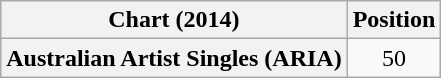<table class="wikitable plainrowheaders" style="text-align:center">
<tr>
<th scope="col">Chart (2014)</th>
<th scope="col">Position</th>
</tr>
<tr>
<th scope="row">Australian Artist Singles (ARIA)</th>
<td>50</td>
</tr>
</table>
